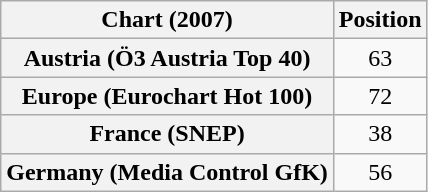<table class="wikitable sortable plainrowheaders" style="text-align:center">
<tr>
<th>Chart (2007)</th>
<th>Position</th>
</tr>
<tr>
<th scope="row">Austria (Ö3 Austria Top 40)</th>
<td>63</td>
</tr>
<tr>
<th scope="row">Europe (Eurochart Hot 100)</th>
<td>72</td>
</tr>
<tr>
<th scope="row">France (SNEP)</th>
<td>38</td>
</tr>
<tr>
<th scope="row">Germany (Media Control GfK)</th>
<td>56</td>
</tr>
</table>
